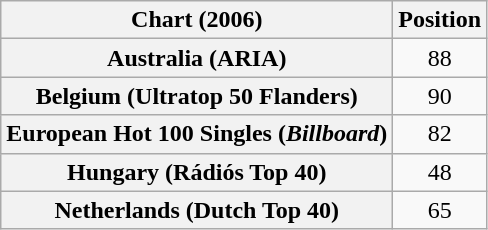<table class="wikitable sortable plainrowheaders" style="text-align:center">
<tr>
<th scope="col">Chart (2006)</th>
<th scope="col">Position</th>
</tr>
<tr>
<th scope="row">Australia (ARIA)</th>
<td>88</td>
</tr>
<tr>
<th scope="row">Belgium (Ultratop 50 Flanders)</th>
<td>90</td>
</tr>
<tr>
<th scope="row">European Hot 100 Singles (<em>Billboard</em>)</th>
<td>82</td>
</tr>
<tr>
<th scope="row">Hungary (Rádiós Top 40)</th>
<td>48</td>
</tr>
<tr>
<th scope="row">Netherlands (Dutch Top 40)</th>
<td>65</td>
</tr>
</table>
